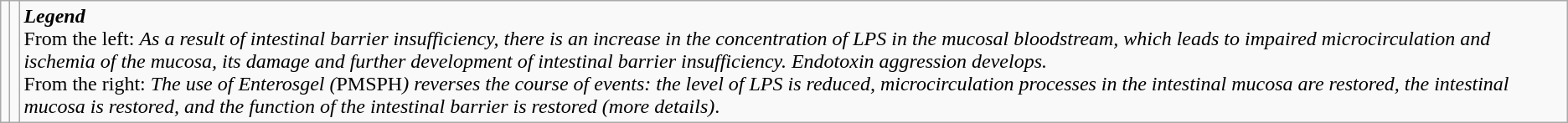<table class="wikitable">
<tr>
<td valign=top></td>
<td valign=top></td>
<td valign=top><strong><em>Legend</em></strong><br>From the left: <em>As a result of intestinal barrier insufficiency, there is an increase in the concentration of LPS in the mucosal bloodstream, which leads to impaired microcirculation and ischemia of the mucosa, its damage and further development of intestinal barrier insufficiency. Endotoxin aggression develops.</em><br>From the right: <em>The use of Enterosgel (</em>PMSPH<em>) reverses the course of events: the level of LPS is reduced, microcirculation processes in the intestinal mucosa are restored, the intestinal mucosa is restored, and the function of the intestinal barrier is restored (more details)</em>.</td>
</tr>
</table>
